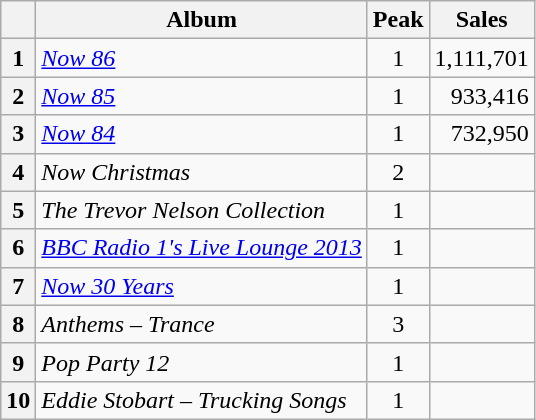<table class="wikitable sortable plainrowheaders">
<tr>
<th scope=col></th>
<th scope=col>Album</th>
<th scope=col>Peak</th>
<th scope=col>Sales</th>
</tr>
<tr>
<th scope=row style="text-align:center;">1</th>
<td><em><a href='#'>Now 86</a></em></td>
<td align="center">1</td>
<td align="right">1,111,701</td>
</tr>
<tr>
<th scope=row style="text-align:center;">2</th>
<td><em><a href='#'>Now 85</a></em></td>
<td align="center">1</td>
<td align="right">933,416</td>
</tr>
<tr>
<th scope=row style="text-align:center;">3</th>
<td><em><a href='#'>Now 84</a></em></td>
<td align="center">1</td>
<td align="right">732,950</td>
</tr>
<tr>
<th scope=row style="text-align:center;">4</th>
<td><em>Now Christmas</em></td>
<td align="center">2</td>
<td></td>
</tr>
<tr>
<th scope=row style="text-align:center;">5</th>
<td><em>The Trevor Nelson Collection</em></td>
<td align="center">1</td>
<td></td>
</tr>
<tr>
<th scope=row style="text-align:center;">6</th>
<td><em><a href='#'>BBC Radio 1's Live Lounge 2013</a></em></td>
<td align="center">1</td>
<td></td>
</tr>
<tr>
<th scope=row style="text-align:center;">7</th>
<td><em><a href='#'>Now 30 Years</a></em></td>
<td align="center">1</td>
<td></td>
</tr>
<tr>
<th scope=row style="text-align:center;">8</th>
<td><em>Anthems – Trance</em></td>
<td align="center">3</td>
<td></td>
</tr>
<tr>
<th scope=row style="text-align:center;">9</th>
<td><em>Pop Party 12</em></td>
<td align="center">1</td>
<td></td>
</tr>
<tr>
<th scope=row style="text-align:center;">10</th>
<td><em>Eddie Stobart – Trucking Songs</em></td>
<td align="center">1</td>
<td></td>
</tr>
</table>
